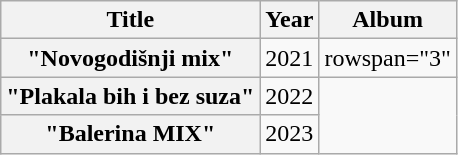<table class="wikitable plainrowheaders" style="text-align:center;">
<tr>
<th scope="col">Title</th>
<th scope="col">Year</th>
<th scope="col">Album</th>
</tr>
<tr>
<th scope="row">"Novogodišnji mix"</th>
<td>2021</td>
<td>rowspan="3" </td>
</tr>
<tr>
<th scope="row">"Plakala bih i bez suza"</th>
<td>2022</td>
</tr>
<tr>
<th scope="row">"Balerina MIX"</th>
<td>2023</td>
</tr>
</table>
